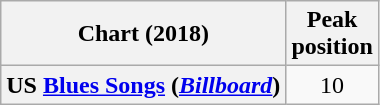<table class="wikitable plainrowheaders" style="text-align:center">
<tr>
<th scope="col">Chart (2018)</th>
<th scope="col">Peak<br>position</th>
</tr>
<tr>
<th scope="row">US <a href='#'>Blues Songs</a> (<a href='#'><em>Billboard</em></a>)</th>
<td>10</td>
</tr>
</table>
